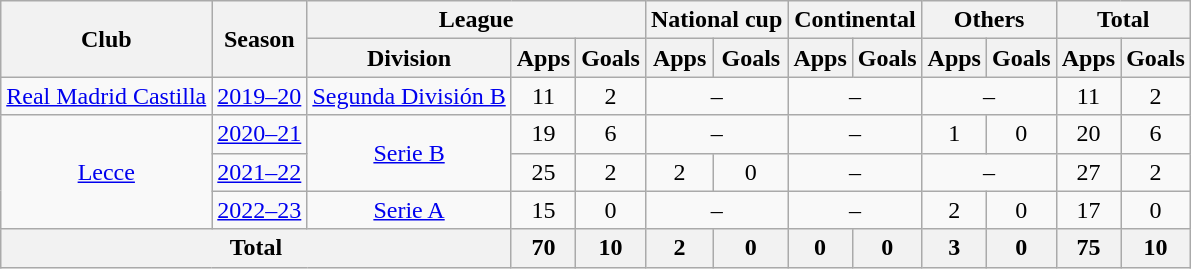<table class="wikitable" style="text-align:center">
<tr>
<th rowspan="2">Club</th>
<th rowspan="2">Season</th>
<th colspan="3">League</th>
<th colspan="2">National cup</th>
<th colspan="2">Continental</th>
<th colspan="2">Others</th>
<th colspan="2">Total</th>
</tr>
<tr>
<th>Division</th>
<th>Apps</th>
<th>Goals</th>
<th>Apps</th>
<th>Goals</th>
<th>Apps</th>
<th>Goals</th>
<th>Apps</th>
<th>Goals</th>
<th>Apps</th>
<th>Goals</th>
</tr>
<tr>
<td><a href='#'>Real Madrid Castilla</a></td>
<td><a href='#'>2019–20</a></td>
<td><a href='#'>Segunda División B</a></td>
<td>11</td>
<td>2</td>
<td colspan="2">–</td>
<td colspan="2">–</td>
<td colspan="2">–</td>
<td>11</td>
<td>2</td>
</tr>
<tr>
<td rowspan="3"><a href='#'>Lecce</a></td>
<td><a href='#'>2020–21</a></td>
<td rowspan="2"><a href='#'>Serie B</a></td>
<td>19</td>
<td>6</td>
<td colspan="2">–</td>
<td colspan="2">–</td>
<td>1</td>
<td>0</td>
<td>20</td>
<td>6</td>
</tr>
<tr>
<td><a href='#'>2021–22</a></td>
<td>25</td>
<td>2</td>
<td>2</td>
<td>0</td>
<td colspan="2">–</td>
<td colspan="2">–</td>
<td>27</td>
<td>2</td>
</tr>
<tr>
<td><a href='#'>2022–23</a></td>
<td><a href='#'>Serie A</a></td>
<td>15</td>
<td>0</td>
<td colspan="2">–</td>
<td colspan="2">–</td>
<td>2</td>
<td>0</td>
<td>17</td>
<td>0</td>
</tr>
<tr>
<th colspan="3">Total</th>
<th>70</th>
<th>10</th>
<th>2</th>
<th>0</th>
<th>0</th>
<th>0</th>
<th>3</th>
<th>0</th>
<th>75</th>
<th>10</th>
</tr>
</table>
